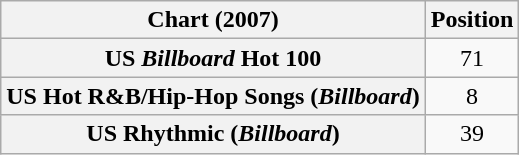<table class="wikitable plainrowheaders sortable">
<tr>
<th scope="col">Chart (2007)</th>
<th scope="col">Position</th>
</tr>
<tr>
<th scope="row">US <em>Billboard</em> Hot 100</th>
<td align="center">71</td>
</tr>
<tr>
<th scope="row">US Hot R&B/Hip-Hop Songs (<em>Billboard</em>)</th>
<td align="center">8</td>
</tr>
<tr>
<th scope="row">US Rhythmic (<em>Billboard</em>)</th>
<td align="center">39</td>
</tr>
</table>
